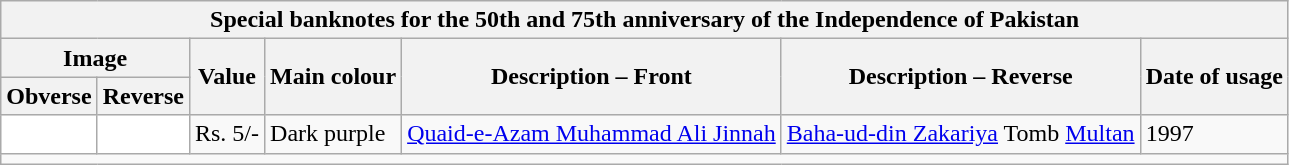<table class="wikitable">
<tr>
<th colspan="7">Special banknotes for the 50th and 75th anniversary of the Independence of Pakistan</th>
</tr>
<tr>
<th colspan="2">Image</th>
<th rowspan="2">Value</th>
<th rowspan="2">Main colour</th>
<th rowspan="2">Description – Front</th>
<th rowspan="2">Description – Reverse</th>
<th rowspan="2">Date of usage</th>
</tr>
<tr>
<th>Obverse</th>
<th>Reverse</th>
</tr>
<tr>
<td align="center" bgcolor="#ffffff"></td>
<td align="center" bgcolor="#ffffff"></td>
<td>Rs. 5/-</td>
<td>Dark purple</td>
<td><a href='#'>Quaid-e-Azam Muhammad Ali Jinnah</a></td>
<td><a href='#'>Baha-ud-din Zakariya</a> Tomb <a href='#'>Multan</a></td>
<td>1997</td>
</tr>
<tr>
<td colspan="7"></td>
</tr>
</table>
